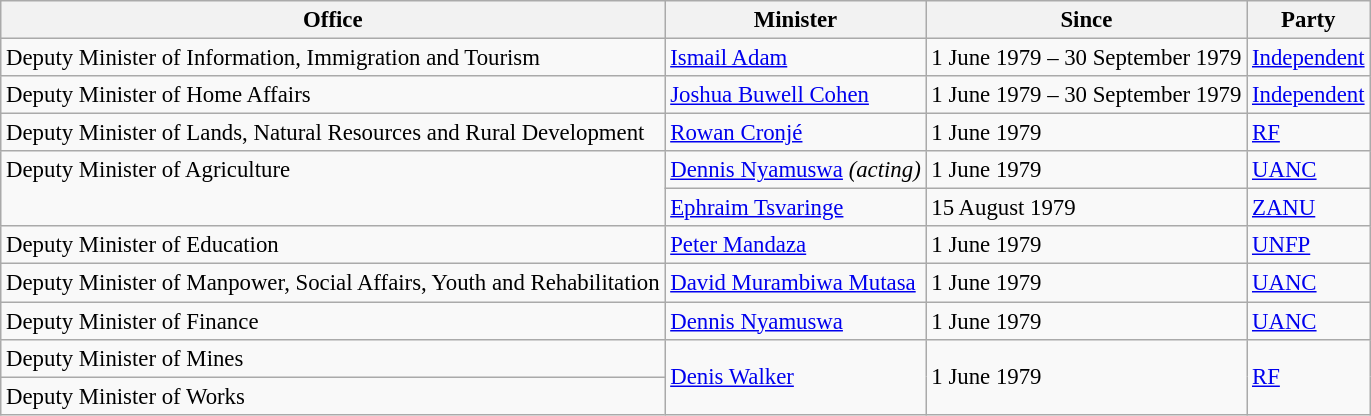<table class="wikitable" style="font-size: 95%;">
<tr>
<th>Office</th>
<th>Minister</th>
<th>Since</th>
<th>Party</th>
</tr>
<tr>
<td>Deputy Minister of Information, Immigration and Tourism</td>
<td><a href='#'>Ismail Adam</a></td>
<td>1 June 1979 – 30 September 1979</td>
<td><a href='#'>Independent</a></td>
</tr>
<tr>
<td>Deputy Minister of Home Affairs</td>
<td><a href='#'>Joshua Buwell Cohen</a></td>
<td>1 June 1979 – 30 September 1979</td>
<td><a href='#'>Independent</a></td>
</tr>
<tr>
<td>Deputy Minister of Lands, Natural Resources and Rural Development</td>
<td><a href='#'>Rowan Cronjé</a></td>
<td>1 June 1979</td>
<td><a href='#'>RF</a></td>
</tr>
<tr>
<td rowspan=2 valign=top>Deputy Minister of Agriculture</td>
<td><a href='#'>Dennis Nyamuswa</a> <em>(acting)</em></td>
<td>1 June 1979</td>
<td><a href='#'>UANC</a></td>
</tr>
<tr>
<td><a href='#'>Ephraim Tsvaringe</a></td>
<td>15 August 1979</td>
<td><a href='#'>ZANU</a></td>
</tr>
<tr>
<td>Deputy Minister of Education</td>
<td><a href='#'>Peter Mandaza</a></td>
<td>1 June 1979</td>
<td><a href='#'>UNFP</a></td>
</tr>
<tr>
<td>Deputy Minister of Manpower, Social Affairs, Youth and Rehabilitation</td>
<td><a href='#'>David Murambiwa Mutasa</a></td>
<td>1 June 1979</td>
<td><a href='#'>UANC</a></td>
</tr>
<tr>
<td>Deputy Minister of Finance</td>
<td><a href='#'>Dennis Nyamuswa</a></td>
<td>1 June 1979</td>
<td><a href='#'>UANC</a></td>
</tr>
<tr>
<td>Deputy Minister of Mines</td>
<td rowspan=2><a href='#'>Denis Walker</a></td>
<td rowspan=2>1 June 1979</td>
<td rowspan=2><a href='#'>RF</a></td>
</tr>
<tr>
<td>Deputy Minister of Works</td>
</tr>
</table>
